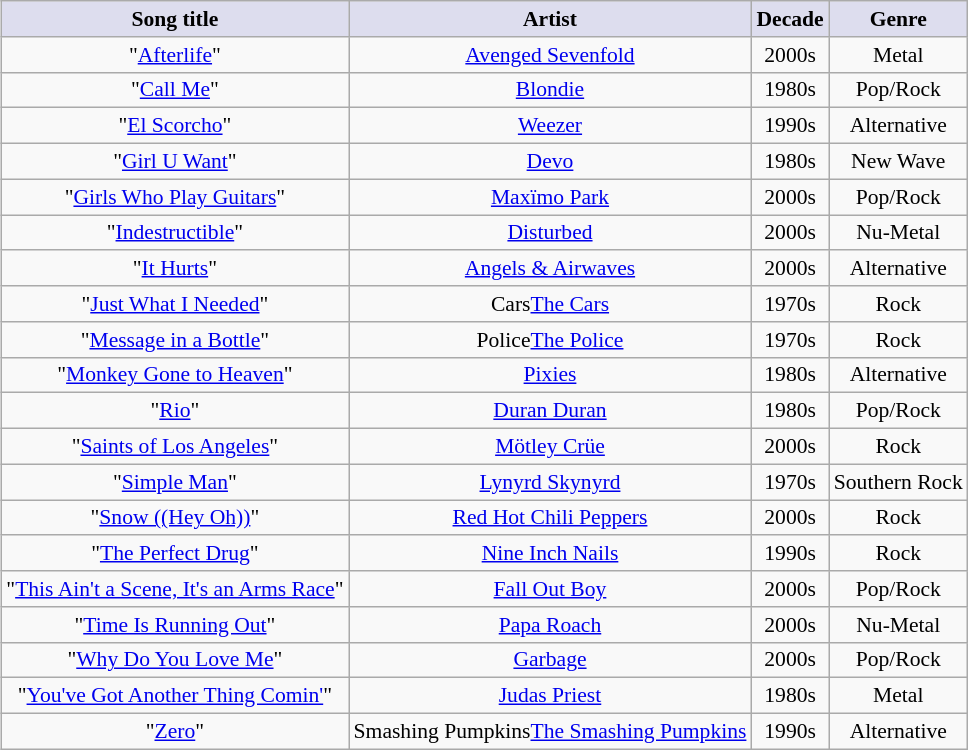<table class="wikitable sortable" style="font-size:90%; text-align:center; margin: 5px;">
<tr>
<th style="background:#dde;">Song title</th>
<th style="background:#dde;">Artist</th>
<th style="background:#dde;">Decade</th>
<th style="background:#dde;">Genre</th>
</tr>
<tr>
<td>"<a href='#'>Afterlife</a>"</td>
<td><a href='#'>Avenged Sevenfold</a></td>
<td>2000s</td>
<td>Metal</td>
</tr>
<tr>
<td>"<a href='#'>Call Me</a>"</td>
<td><a href='#'>Blondie</a></td>
<td>1980s</td>
<td>Pop/Rock</td>
</tr>
<tr>
<td>"<a href='#'>El Scorcho</a>"</td>
<td><a href='#'>Weezer</a></td>
<td>1990s</td>
<td>Alternative</td>
</tr>
<tr>
<td>"<a href='#'>Girl U Want</a>"</td>
<td><a href='#'>Devo</a></td>
<td>1980s</td>
<td>New Wave</td>
</tr>
<tr>
<td>"<a href='#'>Girls Who Play Guitars</a>"</td>
<td><a href='#'>Maxïmo Park</a></td>
<td>2000s</td>
<td>Pop/Rock</td>
</tr>
<tr>
<td>"<a href='#'>Indestructible</a>"</td>
<td><a href='#'>Disturbed</a></td>
<td>2000s</td>
<td>Nu-Metal</td>
</tr>
<tr>
<td>"<a href='#'>It Hurts</a>"</td>
<td><a href='#'>Angels & Airwaves</a></td>
<td>2000s</td>
<td>Alternative</td>
</tr>
<tr>
<td>"<a href='#'>Just What I Needed</a>"</td>
<td><span>Cars</span><a href='#'>The Cars</a></td>
<td>1970s</td>
<td>Rock</td>
</tr>
<tr>
<td>"<a href='#'>Message in a Bottle</a>"</td>
<td><span>Police</span><a href='#'>The Police</a></td>
<td>1970s</td>
<td>Rock</td>
</tr>
<tr>
<td>"<a href='#'>Monkey Gone to Heaven</a>"</td>
<td><a href='#'>Pixies</a></td>
<td>1980s</td>
<td>Alternative</td>
</tr>
<tr>
<td>"<a href='#'>Rio</a>"</td>
<td><a href='#'>Duran Duran</a></td>
<td>1980s</td>
<td>Pop/Rock</td>
</tr>
<tr>
<td>"<a href='#'>Saints of Los Angeles</a>"</td>
<td><a href='#'>Mötley Crüe</a></td>
<td>2000s</td>
<td>Rock</td>
</tr>
<tr>
<td>"<a href='#'>Simple Man</a>"</td>
<td><a href='#'>Lynyrd Skynyrd</a></td>
<td>1970s</td>
<td>Southern Rock</td>
</tr>
<tr>
<td>"<a href='#'>Snow ((Hey Oh))</a>"</td>
<td><a href='#'>Red Hot Chili Peppers</a></td>
<td>2000s</td>
<td>Rock</td>
</tr>
<tr>
<td>"<a href='#'>The Perfect Drug</a>"</td>
<td><a href='#'>Nine Inch Nails</a></td>
<td>1990s</td>
<td>Rock</td>
</tr>
<tr>
<td>"<a href='#'>This Ain't a Scene, It's an Arms Race</a>"</td>
<td><a href='#'>Fall Out Boy</a></td>
<td>2000s</td>
<td>Pop/Rock</td>
</tr>
<tr>
<td>"<a href='#'>Time Is Running Out</a>"</td>
<td><a href='#'>Papa Roach</a></td>
<td>2000s</td>
<td>Nu-Metal</td>
</tr>
<tr>
<td>"<a href='#'>Why Do You Love Me</a>"</td>
<td><a href='#'>Garbage</a></td>
<td>2000s</td>
<td>Pop/Rock</td>
</tr>
<tr>
<td>"<a href='#'>You've Got Another Thing Comin'</a>"</td>
<td><a href='#'>Judas Priest</a></td>
<td>1980s</td>
<td>Metal</td>
</tr>
<tr>
<td>"<a href='#'>Zero</a>"</td>
<td><span>Smashing Pumpkins</span><a href='#'>The Smashing Pumpkins</a></td>
<td>1990s</td>
<td>Alternative</td>
</tr>
</table>
